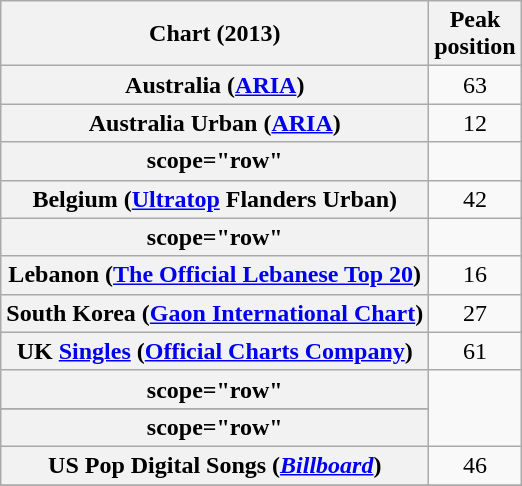<table class="wikitable sortable plainrowheaders">
<tr>
<th>Chart (2013)</th>
<th>Peak<br>position</th>
</tr>
<tr>
<th scope="row">Australia (<a href='#'>ARIA</a>)</th>
<td style="text-align:center;">63</td>
</tr>
<tr>
<th scope="row">Australia Urban (<a href='#'>ARIA</a>)</th>
<td style="text-align:center;">12</td>
</tr>
<tr>
<th>scope="row" </th>
</tr>
<tr>
<th scope="row">Belgium (<a href='#'>Ultratop</a> Flanders Urban)</th>
<td style="text-align:center;">42</td>
</tr>
<tr>
<th>scope="row" </th>
</tr>
<tr>
<th scope="row">Lebanon (<a href='#'>The Official Lebanese Top 20</a>)</th>
<td style="text-align:center;">16</td>
</tr>
<tr>
<th scope="row">South Korea (<a href='#'>Gaon International Chart</a>)</th>
<td style="text-align:center;">27</td>
</tr>
<tr>
<th scope="row">UK <a href='#'>Singles</a> (<a href='#'>Official Charts Company</a>)</th>
<td style="text-align:center;">61</td>
</tr>
<tr>
<th>scope="row" </th>
</tr>
<tr>
</tr>
<tr>
<th>scope="row" </th>
</tr>
<tr>
<th scope="row">US Pop Digital Songs (<em><a href='#'>Billboard</a></em>)</th>
<td style="text-align:center;">46</td>
</tr>
<tr>
</tr>
</table>
